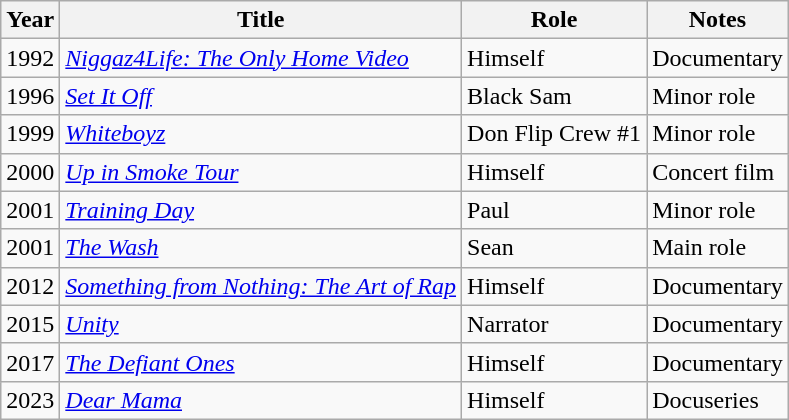<table class="wikitable">
<tr>
<th>Year</th>
<th>Title</th>
<th>Role</th>
<th>Notes</th>
</tr>
<tr>
<td>1992</td>
<td><em><a href='#'>Niggaz4Life: The Only Home Video</a></em></td>
<td>Himself</td>
<td>Documentary</td>
</tr>
<tr>
<td>1996</td>
<td><em><a href='#'>Set It Off</a></em></td>
<td>Black Sam</td>
<td>Minor role</td>
</tr>
<tr>
<td>1999</td>
<td><em><a href='#'>Whiteboyz</a></em></td>
<td>Don Flip Crew #1</td>
<td>Minor role</td>
</tr>
<tr>
<td>2000</td>
<td><em><a href='#'>Up in Smoke Tour</a></em></td>
<td>Himself</td>
<td>Concert film</td>
</tr>
<tr>
<td>2001</td>
<td><em><a href='#'>Training Day</a></em></td>
<td>Paul</td>
<td>Minor role</td>
</tr>
<tr>
<td>2001</td>
<td><em><a href='#'>The Wash</a></em></td>
<td>Sean</td>
<td>Main role</td>
</tr>
<tr>
<td>2012</td>
<td><em><a href='#'>Something from Nothing: The Art of Rap</a></em></td>
<td>Himself</td>
<td>Documentary</td>
</tr>
<tr>
<td>2015</td>
<td><em><a href='#'>Unity</a></em></td>
<td>Narrator</td>
<td>Documentary</td>
</tr>
<tr>
<td>2017</td>
<td><em><a href='#'>The Defiant Ones</a></em></td>
<td>Himself</td>
<td>Documentary</td>
</tr>
<tr>
<td>2023</td>
<td><em><a href='#'>Dear Mama</a></em></td>
<td>Himself</td>
<td>Docuseries</td>
</tr>
</table>
